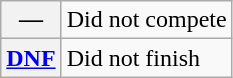<table class="wikitable">
<tr>
<th scope="row">—</th>
<td>Did not compete</td>
</tr>
<tr>
<th scope="row"><a href='#'>DNF</a></th>
<td>Did not finish</td>
</tr>
</table>
